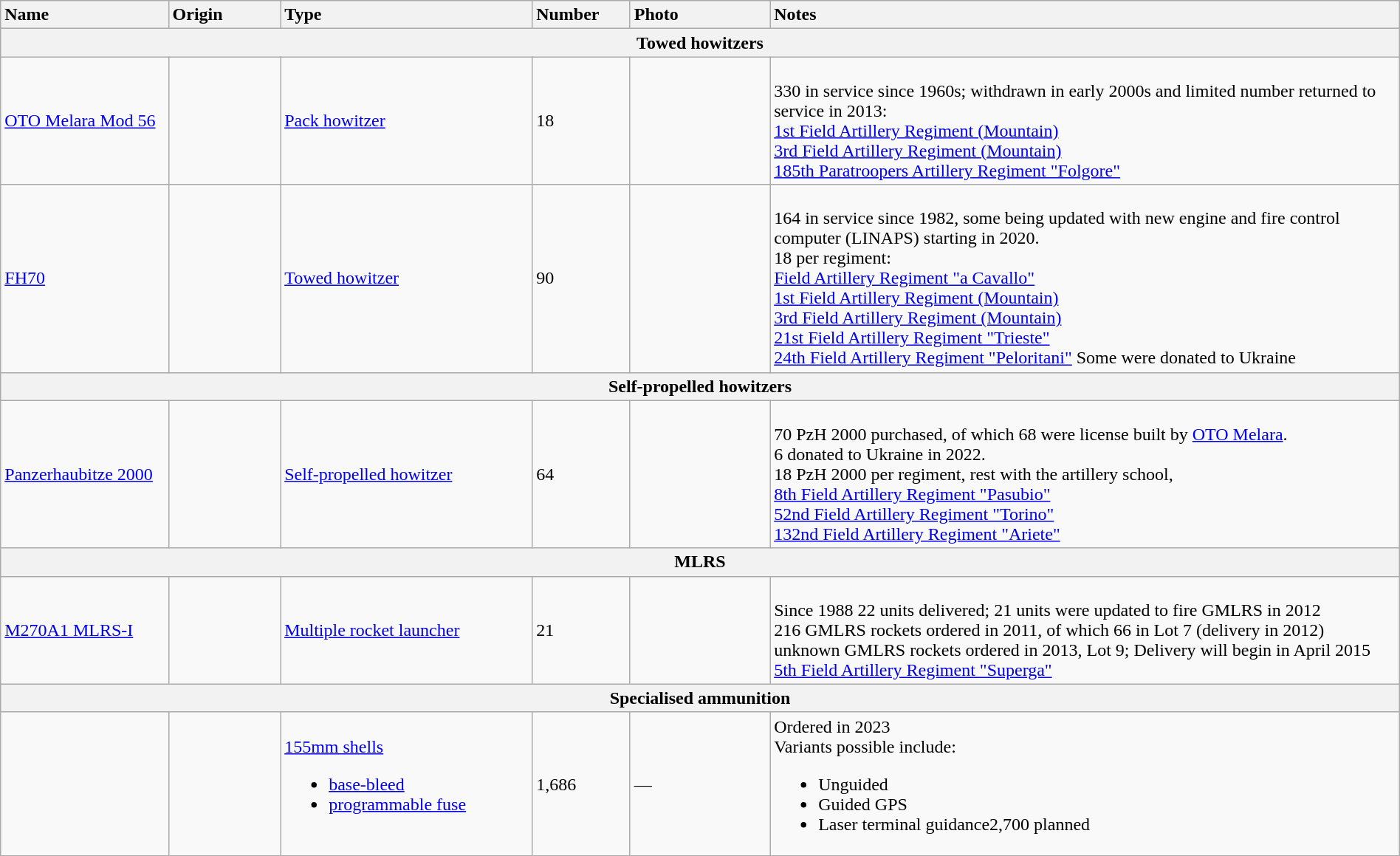<table class="wikitable" style="margin:auto; width:100%;">
<tr>
<th style="text-align: left; width:12%;">Name</th>
<th style="text-align: left; width:8%;">Origin</th>
<th style="text-align: left; width:18%;">Type</th>
<th style="text-align: left; width:7%;">Number</th>
<th style="text-align: left; width:10%; ">Photo</th>
<th style="text-align: left; width:45%;">Notes</th>
</tr>
<tr>
<th colspan="6">Towed howitzers</th>
</tr>
<tr>
<td><a href='#'>OTO Melara Mod 56</a></td>
<td></td>
<td><a href='#'>Pack howitzer</a></td>
<td>18</td>
<td></td>
<td><br>330 in service since 1960s; withdrawn in early 2000s and limited number returned to service in 2013:<br><a href='#'>1st Field Artillery Regiment (Mountain)</a><br><a href='#'>3rd Field Artillery Regiment (Mountain)</a><br><a href='#'>185th Paratroopers Artillery Regiment "Folgore"</a></td>
</tr>
<tr>
<td><a href='#'>FH70</a></td>
<td><br></td>
<td><a href='#'>Towed howitzer</a></td>
<td>90</td>
<td></td>
<td><br>164 in service since 1982, some being updated with new engine and fire control computer (LINAPS) starting in 2020.<br>18 per regiment:<br><a href='#'>Field Artillery Regiment "a Cavallo"</a><br><a href='#'>1st Field Artillery Regiment (Mountain)</a><br><a href='#'>3rd Field Artillery Regiment (Mountain)</a><br><a href='#'>21st Field Artillery Regiment "Trieste"</a><br><a href='#'>24th Field Artillery Regiment "Peloritani"</a>
Some were donated to Ukraine </td>
</tr>
<tr>
<th colspan="6">Self-propelled howitzers</th>
</tr>
<tr>
<td><a href='#'>Panzerhaubitze 2000</a></td>
<td><br></td>
<td><a href='#'>Self-propelled howitzer</a></td>
<td>64</td>
<td></td>
<td><br>70 PzH 2000 purchased, of which 68 were license built by <a href='#'>OTO Melara</a>.<br>6 donated to Ukraine in 2022.<br>18 PzH 2000 per regiment, rest with the artillery school, <br><a href='#'>8th Field Artillery Regiment "Pasubio"</a><br><a href='#'>52nd Field Artillery Regiment "Torino"</a><br><a href='#'>132nd Field Artillery Regiment "Ariete"</a></td>
</tr>
<tr>
<th colspan="6">MLRS</th>
</tr>
<tr>
<td><a href='#'>M270A1 MLRS-I</a></td>
<td></td>
<td><a href='#'>Multiple rocket launcher</a></td>
<td>21</td>
<td></td>
<td><br>Since 1988 22 units delivered; 21 units were updated to fire GMLRS in 2012<br>216 GMLRS rockets ordered in 2011, of which 66 in Lot 7 (delivery in 2012)<br>unknown GMLRS rockets ordered in 2013, Lot 9; Delivery will begin in April 2015<br><a href='#'>5th Field Artillery Regiment "Superga"</a></td>
</tr>
<tr>
<th colspan="6">Specialised ammunition</th>
</tr>
<tr>
<td></td>
<td></td>
<td><a href='#'>155mm shells</a><br><ul><li><a href='#'>base-bleed</a></li><li><a href='#'>programmable fuse</a></li></ul></td>
<td>1,686</td>
<td>—</td>
<td>Ordered in 2023 <br>Variants possible include:<ul><li>Unguided</li><li>Guided GPS</li><li>Laser terminal guidance2,700 planned </li></ul></td>
</tr>
</table>
